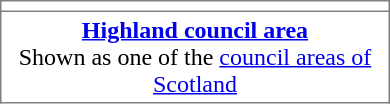<table class="toccolours" style="border-collapse: collapse; float: right; margin: 0 0 1em 1em;" border="1" cellpadding="3" cellspacing="0" width="260">
<tr>
<td style="text-align:center;"></td>
</tr>
<tr>
<td style="text-align:center;"><strong><a href='#'>Highland council area</a></strong> <br> Shown as one of the <a href='#'>council areas of Scotland</a></td>
</tr>
</table>
